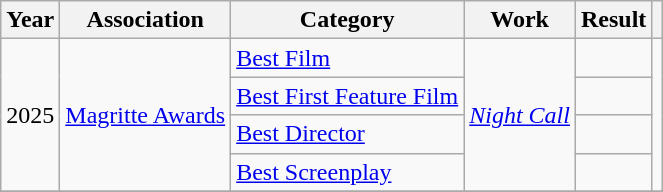<table class="wikitable sortable">
<tr>
<th>Year</th>
<th>Association</th>
<th>Category</th>
<th>Work</th>
<th>Result</th>
<th scope="col" class="unsortable"></th>
</tr>
<tr>
<td rowspan="4">2025</td>
<td rowspan="4"><a href='#'>Magritte Awards</a></td>
<td><a href='#'>Best Film</a></td>
<td rowspan="4"><em><a href='#'>Night Call</a></em></td>
<td></td>
<td rowspan="4"></td>
</tr>
<tr>
<td><a href='#'>Best First Feature Film</a></td>
<td></td>
</tr>
<tr>
<td><a href='#'>Best Director</a></td>
<td></td>
</tr>
<tr>
<td><a href='#'>Best Screenplay</a></td>
<td></td>
</tr>
<tr>
</tr>
</table>
